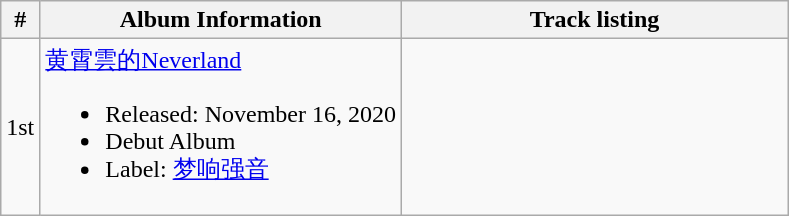<table class="wikitable">
<tr>
<th>#</th>
<th align="left">Album Information</th>
<th align="left" width="250px">Track listing</th>
</tr>
<tr>
<td>1st</td>
<td align="left"><a href='#'>黄霄雲的Neverland</a><br><ul><li>Released: November 16, 2020</li><li>Debut Album</li><li>Label: <a href='#'>梦响强音</a></li></ul></td>
<td style="font-size: 100%;"></td>
</tr>
</table>
